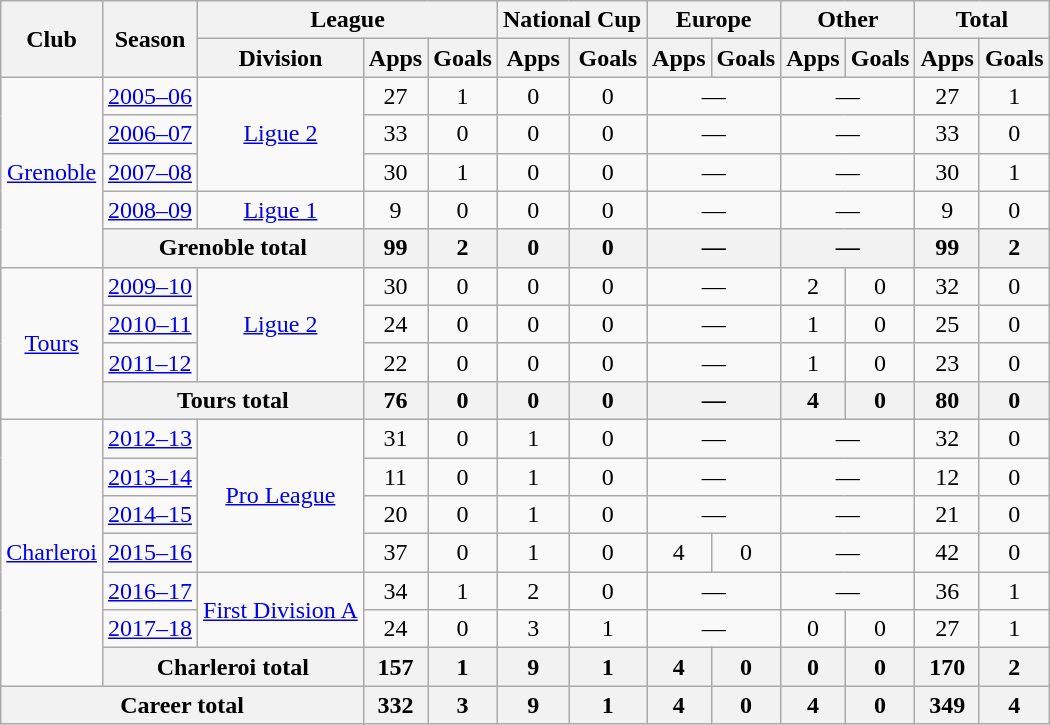<table class="wikitable" style="text-align:center">
<tr>
<th rowspan="2">Club</th>
<th rowspan="2">Season</th>
<th colspan="3">League</th>
<th colspan="2">National Cup</th>
<th colspan="2">Europe</th>
<th colspan="2">Other</th>
<th colspan="2">Total</th>
</tr>
<tr>
<th>Division</th>
<th>Apps</th>
<th>Goals</th>
<th>Apps</th>
<th>Goals</th>
<th>Apps</th>
<th>Goals</th>
<th>Apps</th>
<th>Goals</th>
<th>Apps</th>
<th>Goals</th>
</tr>
<tr>
<td rowspan="5"><a href='#'>Grenoble</a></td>
<td><a href='#'>2005–06</a></td>
<td rowspan="3"><a href='#'>Ligue 2</a></td>
<td>27</td>
<td>1</td>
<td>0</td>
<td>0</td>
<td colspan="2">—</td>
<td colspan="2">—</td>
<td>27</td>
<td>1</td>
</tr>
<tr>
<td><a href='#'>2006–07</a></td>
<td>33</td>
<td>0</td>
<td>0</td>
<td>0</td>
<td colspan="2">—</td>
<td colspan="2">—</td>
<td>33</td>
<td>0</td>
</tr>
<tr>
<td><a href='#'>2007–08</a></td>
<td>30</td>
<td>1</td>
<td>0</td>
<td>0</td>
<td colspan="2">—</td>
<td colspan="2">—</td>
<td>30</td>
<td>1</td>
</tr>
<tr>
<td><a href='#'>2008–09</a></td>
<td><a href='#'>Ligue 1</a></td>
<td>9</td>
<td>0</td>
<td>0</td>
<td>0</td>
<td colspan="2">—</td>
<td colspan="2">—</td>
<td>9</td>
<td>0</td>
</tr>
<tr>
<th colspan="2">Grenoble total</th>
<th>99</th>
<th>2</th>
<th>0</th>
<th>0</th>
<th colspan="2">—</th>
<th colspan="2">—</th>
<th>99</th>
<th>2</th>
</tr>
<tr>
<td rowspan="4"><a href='#'>Tours</a></td>
<td><a href='#'>2009–10</a></td>
<td rowspan="3"><a href='#'>Ligue 2</a></td>
<td>30</td>
<td>0</td>
<td>0</td>
<td>0</td>
<td colspan="2">—</td>
<td>2</td>
<td>0</td>
<td>32</td>
<td>0</td>
</tr>
<tr>
<td><a href='#'>2010–11</a></td>
<td>24</td>
<td>0</td>
<td>0</td>
<td>0</td>
<td colspan="2">—</td>
<td>1</td>
<td>0</td>
<td>25</td>
<td>0</td>
</tr>
<tr>
<td><a href='#'>2011–12</a></td>
<td>22</td>
<td>0</td>
<td>0</td>
<td>0</td>
<td colspan="2">—</td>
<td>1</td>
<td>0</td>
<td>23</td>
<td>0</td>
</tr>
<tr>
<th colspan="2">Tours total</th>
<th>76</th>
<th>0</th>
<th>0</th>
<th>0</th>
<th colspan="2">—</th>
<th>4</th>
<th>0</th>
<th>80</th>
<th>0</th>
</tr>
<tr>
<td rowspan="7"><a href='#'>Charleroi</a></td>
<td><a href='#'>2012–13</a></td>
<td rowspan="4"><a href='#'>Pro League</a></td>
<td>31</td>
<td>0</td>
<td>1</td>
<td>0</td>
<td colspan="2">—</td>
<td colspan="2">—</td>
<td>32</td>
<td>0</td>
</tr>
<tr>
<td><a href='#'>2013–14</a></td>
<td>11</td>
<td>0</td>
<td>1</td>
<td>0</td>
<td colspan="2">—</td>
<td colspan="2">—</td>
<td>12</td>
<td>0</td>
</tr>
<tr>
<td><a href='#'>2014–15</a></td>
<td>20</td>
<td>0</td>
<td>1</td>
<td>0</td>
<td colspan="2">—</td>
<td colspan="2">—</td>
<td>21</td>
<td>0</td>
</tr>
<tr>
<td><a href='#'>2015–16</a></td>
<td>37</td>
<td>0</td>
<td>1</td>
<td>0</td>
<td>4</td>
<td>0</td>
<td colspan="2">—</td>
<td>42</td>
<td>0</td>
</tr>
<tr>
<td><a href='#'>2016–17</a></td>
<td rowspan="2"><a href='#'>First Division A</a></td>
<td>34</td>
<td>1</td>
<td>2</td>
<td>0</td>
<td colspan="2">—</td>
<td colspan="2">—</td>
<td>36</td>
<td>1</td>
</tr>
<tr>
<td><a href='#'>2017–18</a></td>
<td>24</td>
<td>0</td>
<td>3</td>
<td>1</td>
<td colspan="2">—</td>
<td>0</td>
<td>0</td>
<td>27</td>
<td>1</td>
</tr>
<tr>
<th colspan="2">Charleroi total</th>
<th>157</th>
<th>1</th>
<th>9</th>
<th>1</th>
<th>4</th>
<th>0</th>
<th>0</th>
<th>0</th>
<th>170</th>
<th>2</th>
</tr>
<tr>
<th colspan="3">Career total</th>
<th>332</th>
<th>3</th>
<th>9</th>
<th>1</th>
<th>4</th>
<th>0</th>
<th>4</th>
<th>0</th>
<th>349</th>
<th>4</th>
</tr>
</table>
